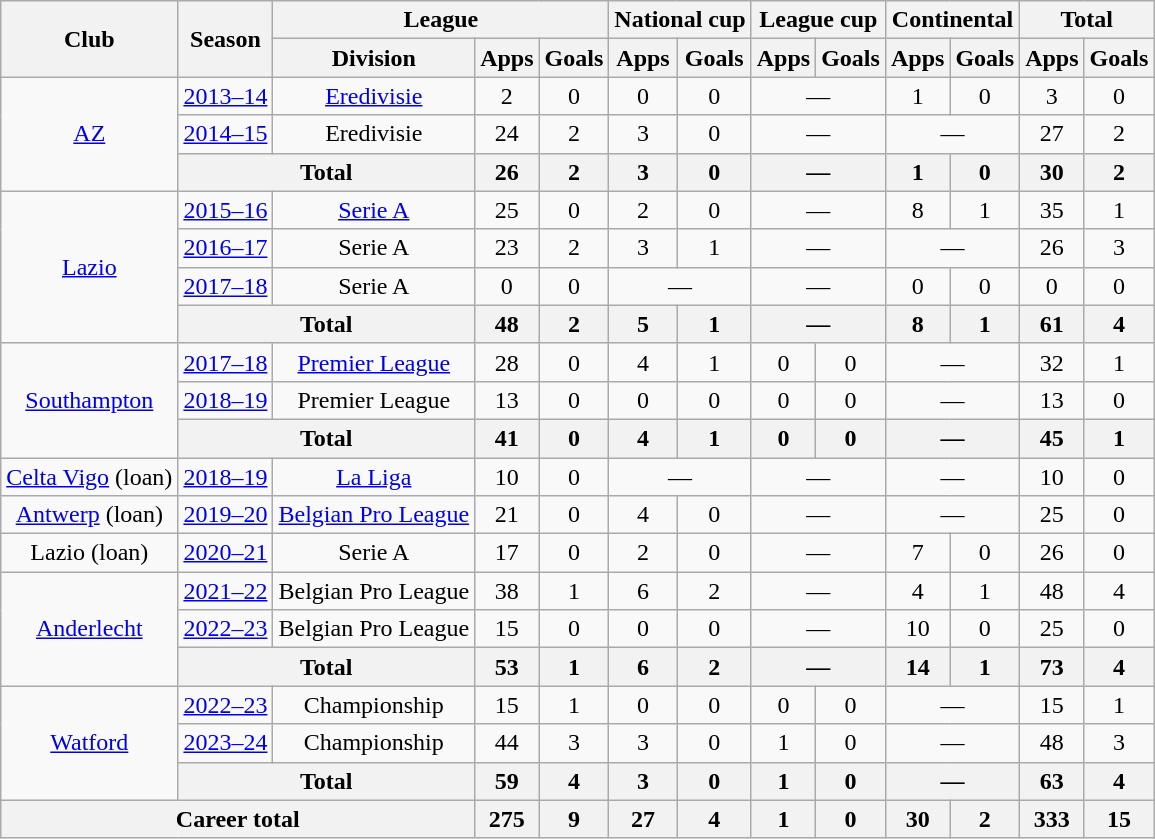<table class=wikitable style=text-align:center>
<tr>
<th rowspan=2>Club</th>
<th rowspan=2>Season</th>
<th colspan=3>League</th>
<th colspan=2>National cup</th>
<th colspan=2>League cup</th>
<th colspan=2>Continental</th>
<th colspan=2>Total</th>
</tr>
<tr>
<th>Division</th>
<th>Apps</th>
<th>Goals</th>
<th>Apps</th>
<th>Goals</th>
<th>Apps</th>
<th>Goals</th>
<th>Apps</th>
<th>Goals</th>
<th>Apps</th>
<th>Goals</th>
</tr>
<tr>
<td rowspan=3><a href='#'>AZ</a></td>
<td><a href='#'>2013–14</a></td>
<td><a href='#'>Eredivisie</a></td>
<td>2</td>
<td>0</td>
<td>0</td>
<td>0</td>
<td colspan=2>—</td>
<td>1</td>
<td>0</td>
<td>3</td>
<td>0</td>
</tr>
<tr>
<td><a href='#'>2014–15</a></td>
<td>Eredivisie</td>
<td>24</td>
<td>2</td>
<td>3</td>
<td>0</td>
<td colspan=2>—</td>
<td colspan=2>—</td>
<td>27</td>
<td>2</td>
</tr>
<tr>
<th colspan=2>Total</th>
<th>26</th>
<th>2</th>
<th>3</th>
<th>0</th>
<th colspan=2>—</th>
<th>1</th>
<th>0</th>
<th>30</th>
<th>2</th>
</tr>
<tr>
<td rowspan=4><a href='#'>Lazio</a></td>
<td><a href='#'>2015–16</a></td>
<td><a href='#'>Serie A</a></td>
<td>25</td>
<td>0</td>
<td>2</td>
<td>0</td>
<td colspan=2>—</td>
<td>8</td>
<td>1</td>
<td>35</td>
<td>1</td>
</tr>
<tr>
<td><a href='#'>2016–17</a></td>
<td>Serie A</td>
<td>23</td>
<td>2</td>
<td>3</td>
<td>1</td>
<td colspan=2>—</td>
<td colspan=2>—</td>
<td>26</td>
<td>3</td>
</tr>
<tr>
<td><a href='#'>2017–18</a></td>
<td>Serie A</td>
<td>0</td>
<td>0</td>
<td colspan=2>—</td>
<td colspan=2>—</td>
<td>0</td>
<td>0</td>
<td>0</td>
<td>0</td>
</tr>
<tr>
<th colspan=2>Total</th>
<th>48</th>
<th>2</th>
<th>5</th>
<th>1</th>
<th colspan=2>—</th>
<th>8</th>
<th>1</th>
<th>61</th>
<th>4</th>
</tr>
<tr>
<td rowspan=3><a href='#'>Southampton</a></td>
<td><a href='#'>2017–18</a></td>
<td><a href='#'>Premier League</a></td>
<td>28</td>
<td>0</td>
<td>4</td>
<td>1</td>
<td>0</td>
<td>0</td>
<td colspan=2>—</td>
<td>32</td>
<td>1</td>
</tr>
<tr>
<td><a href='#'>2018–19</a></td>
<td>Premier League</td>
<td>13</td>
<td>0</td>
<td>0</td>
<td>0</td>
<td>0</td>
<td>0</td>
<td colspan=2>—</td>
<td>13</td>
<td>0</td>
</tr>
<tr>
<th colspan=2>Total</th>
<th>41</th>
<th>0</th>
<th>4</th>
<th>1</th>
<th>0</th>
<th>0</th>
<th colspan=2>—</th>
<th>45</th>
<th>1</th>
</tr>
<tr>
<td><a href='#'>Celta Vigo</a> (loan)</td>
<td><a href='#'>2018–19</a></td>
<td><a href='#'>La Liga</a></td>
<td>10</td>
<td>0</td>
<td colspan=2>—</td>
<td colspan=2>—</td>
<td colspan=2>—</td>
<td>10</td>
<td>0</td>
</tr>
<tr>
<td><a href='#'>Antwerp</a> (loan)</td>
<td><a href='#'>2019–20</a></td>
<td><a href='#'>Belgian Pro League</a></td>
<td>21</td>
<td>0</td>
<td>4</td>
<td>0</td>
<td colspan=2>—</td>
<td colspan=2>—</td>
<td>25</td>
<td>0</td>
</tr>
<tr>
<td>Lazio (loan)</td>
<td><a href='#'>2020–21</a></td>
<td>Serie A</td>
<td>17</td>
<td>0</td>
<td>2</td>
<td>0</td>
<td colspan=2>—</td>
<td>7</td>
<td>0</td>
<td>26</td>
<td>0</td>
</tr>
<tr>
<td rowspan=3><a href='#'>Anderlecht</a></td>
<td><a href='#'>2021–22</a></td>
<td>Belgian Pro League</td>
<td>38</td>
<td>1</td>
<td>6</td>
<td>2</td>
<td colspan=2>—</td>
<td>4</td>
<td>1</td>
<td>48</td>
<td>4</td>
</tr>
<tr>
<td><a href='#'>2022–23</a></td>
<td>Belgian Pro League</td>
<td>15</td>
<td>0</td>
<td>0</td>
<td>0</td>
<td colspan=2>—</td>
<td>10</td>
<td>0</td>
<td>25</td>
<td>0</td>
</tr>
<tr>
<th colspan=2>Total</th>
<th>53</th>
<th>1</th>
<th>6</th>
<th>2</th>
<th colspan=2>—</th>
<th>14</th>
<th>1</th>
<th>73</th>
<th>4</th>
</tr>
<tr>
<td rowspan="3"><a href='#'>Watford</a></td>
<td><a href='#'>2022–23</a></td>
<td>Championship</td>
<td>15</td>
<td>1</td>
<td>0</td>
<td>0</td>
<td>0</td>
<td>0</td>
<td colspan="2">—</td>
<td>15</td>
<td>1</td>
</tr>
<tr>
<td><a href='#'>2023–24</a></td>
<td>Championship</td>
<td>44</td>
<td>3</td>
<td>3</td>
<td>0</td>
<td>1</td>
<td>0</td>
<td colspan="2">—</td>
<td>48</td>
<td>3</td>
</tr>
<tr>
<th colspan=2>Total</th>
<th>59</th>
<th>4</th>
<th>3</th>
<th>0</th>
<th>1</th>
<th>0</th>
<th colspan=2>—</th>
<th>63</th>
<th>4</th>
</tr>
<tr>
<th colspan=3>Career total</th>
<th>275</th>
<th>9</th>
<th>27</th>
<th>4</th>
<th>1</th>
<th>0</th>
<th>30</th>
<th>2</th>
<th>333</th>
<th>15</th>
</tr>
</table>
